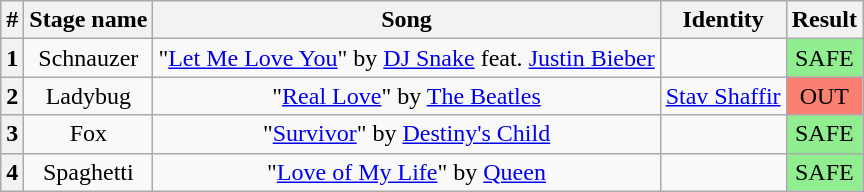<table class="wikitable plainrowheaders" style="text-align: center;">
<tr>
<th>#</th>
<th>Stage name</th>
<th>Song</th>
<th>Identity</th>
<th>Result</th>
</tr>
<tr>
<th>1</th>
<td>Schnauzer</td>
<td>"<a href='#'>Let Me Love You</a>" by <a href='#'>DJ Snake</a> feat. <a href='#'>Justin Bieber</a></td>
<td></td>
<td bgcolor="lightgreen">SAFE</td>
</tr>
<tr>
<th>2</th>
<td>Ladybug</td>
<td>"<a href='#'>Real Love</a>" by <a href='#'>The Beatles</a></td>
<td><a href='#'>Stav Shaffir</a></td>
<td bgcolor="salmon">OUT</td>
</tr>
<tr>
<th>3</th>
<td>Fox</td>
<td>"<a href='#'>Survivor</a>" by <a href='#'>Destiny's Child</a></td>
<td></td>
<td bgcolor="lightgreen">SAFE</td>
</tr>
<tr>
<th>4</th>
<td>Spaghetti</td>
<td>"<a href='#'>Love of My Life</a>" by <a href='#'>Queen</a></td>
<td></td>
<td bgcolor="lightgreen">SAFE</td>
</tr>
</table>
